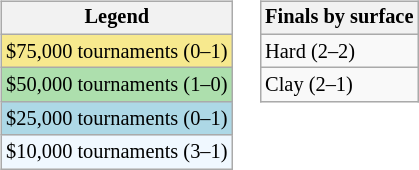<table>
<tr valign=top>
<td><br><table class="wikitable" style="font-size:85%">
<tr>
<th>Legend</th>
</tr>
<tr style="background:#f7e98e;">
<td>$75,000 tournaments (0–1)</td>
</tr>
<tr style="background:#addfad;">
<td>$50,000 tournaments (1–0)</td>
</tr>
<tr style="background:lightblue;">
<td>$25,000 tournaments (0–1)</td>
</tr>
<tr style="background:#f0f8ff;">
<td>$10,000 tournaments (3–1)</td>
</tr>
</table>
</td>
<td><br><table class="wikitable" style="font-size:85%">
<tr>
<th>Finals by surface</th>
</tr>
<tr>
<td>Hard (2–2)</td>
</tr>
<tr>
<td>Clay (2–1)</td>
</tr>
</table>
</td>
</tr>
</table>
